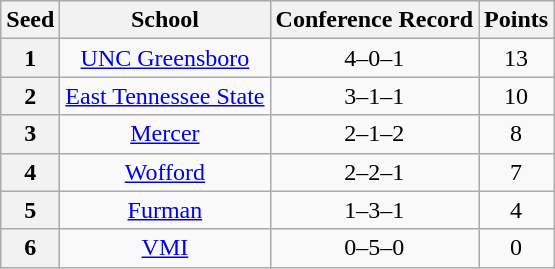<table class="wikitable" style="text-align:center">
<tr>
<th>Seed</th>
<th>School</th>
<th>Conference Record</th>
<th>Points</th>
</tr>
<tr>
<th>1</th>
<td><a href='#'>UNC Greensboro</a></td>
<td>4–0–1</td>
<td>13</td>
</tr>
<tr>
<th>2</th>
<td><a href='#'>East Tennessee State</a></td>
<td>3–1–1</td>
<td>10</td>
</tr>
<tr>
<th>3</th>
<td><a href='#'>Mercer</a></td>
<td>2–1–2</td>
<td>8</td>
</tr>
<tr>
<th>4</th>
<td><a href='#'>Wofford</a></td>
<td>2–2–1</td>
<td>7</td>
</tr>
<tr>
<th>5</th>
<td><a href='#'>Furman</a></td>
<td>1–3–1</td>
<td>4</td>
</tr>
<tr>
<th>6</th>
<td><a href='#'>VMI</a></td>
<td>0–5–0</td>
<td>0</td>
</tr>
</table>
